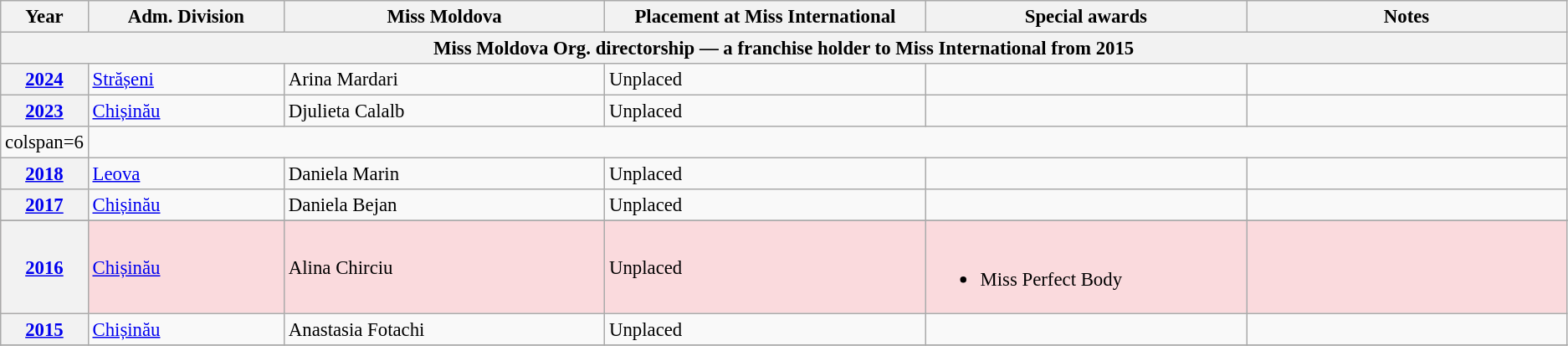<table class="wikitable " style="font-size: 95%;">
<tr>
<th width="60">Year</th>
<th width="150">Adm. Division</th>
<th width="250">Miss Moldova</th>
<th width="250">Placement at Miss International</th>
<th width="250">Special awards</th>
<th width="250">Notes</th>
</tr>
<tr>
<th colspan="6">Miss Moldova Org. directorship — a franchise holder to Miss International from 2015</th>
</tr>
<tr>
<th><a href='#'>2024</a></th>
<td> <a href='#'>Strășeni</a></td>
<td>Arina Mardari</td>
<td>Unplaced</td>
<td></td>
<td></td>
</tr>
<tr>
<th><a href='#'>2023</a></th>
<td> <a href='#'>Chișinău</a></td>
<td>Djulieta Calalb</td>
<td>Unplaced</td>
<td></td>
<td></td>
</tr>
<tr>
<td>colspan=6 </td>
</tr>
<tr>
<th><a href='#'>2018</a></th>
<td> <a href='#'>Leova</a></td>
<td>Daniela Marin</td>
<td>Unplaced</td>
<td></td>
<td></td>
</tr>
<tr>
<th><a href='#'>2017</a></th>
<td> <a href='#'>Chișinău</a></td>
<td>Daniela Bejan</td>
<td>Unplaced</td>
<td></td>
<td></td>
</tr>
<tr>
</tr>
<tr style="background-color:#FADADD;">
<th><a href='#'>2016</a></th>
<td> <a href='#'>Chișinău</a></td>
<td>Alina Chirciu</td>
<td>Unplaced</td>
<td><br><ul><li>Miss Perfect Body</li></ul></td>
<td></td>
</tr>
<tr>
<th><a href='#'>2015</a></th>
<td> <a href='#'>Chișinău</a></td>
<td>Anastasia Fotachi</td>
<td>Unplaced</td>
<td></td>
<td></td>
</tr>
<tr>
</tr>
</table>
